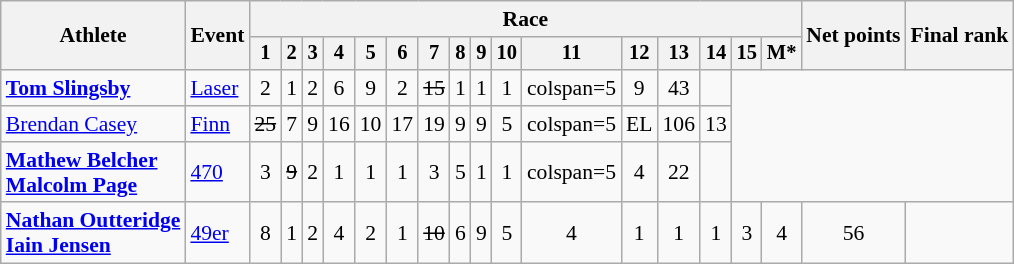<table class="wikitable" style="font-size:90%">
<tr>
<th rowspan=2>Athlete</th>
<th rowspan=2>Event</th>
<th colspan=16>Race</th>
<th rowspan=2>Net points</th>
<th rowspan=2>Final rank</th>
</tr>
<tr style="font-size:95%">
<th>1</th>
<th>2</th>
<th>3</th>
<th>4</th>
<th>5</th>
<th>6</th>
<th>7</th>
<th>8</th>
<th>9</th>
<th>10</th>
<th>11</th>
<th>12</th>
<th>13</th>
<th>14</th>
<th>15</th>
<th>M*</th>
</tr>
<tr align=center>
<td align=left><strong><a href='#'>Tom Slingsby</a></strong></td>
<td align=left><a href='#'>Laser</a></td>
<td>2</td>
<td>1</td>
<td>2</td>
<td>6</td>
<td>9</td>
<td>2</td>
<td><s>15</s></td>
<td>1</td>
<td>1</td>
<td>1</td>
<td>colspan=5 </td>
<td>9</td>
<td>43</td>
<td></td>
</tr>
<tr align=center>
<td align=left><a href='#'>Brendan Casey</a></td>
<td align=left><a href='#'>Finn</a></td>
<td><s>25</s></td>
<td>7</td>
<td>9</td>
<td>16</td>
<td>10</td>
<td>17</td>
<td>19</td>
<td>9</td>
<td>9</td>
<td>5</td>
<td>colspan=5 </td>
<td>EL</td>
<td>106</td>
<td>13</td>
</tr>
<tr align=center>
<td align=left><strong><a href='#'>Mathew Belcher</a><br><a href='#'>Malcolm Page</a></strong></td>
<td align=left><a href='#'>470</a></td>
<td>3</td>
<td><s>9</s></td>
<td>2</td>
<td>1</td>
<td>1</td>
<td>1</td>
<td>3</td>
<td>5</td>
<td>1</td>
<td>1</td>
<td>colspan=5 </td>
<td>4</td>
<td>22</td>
<td></td>
</tr>
<tr align=center>
<td align=left><strong><a href='#'>Nathan Outteridge</a><br><a href='#'>Iain Jensen</a></strong></td>
<td align=left><a href='#'>49er</a></td>
<td>8</td>
<td>1</td>
<td>2</td>
<td>4</td>
<td>2</td>
<td>1</td>
<td><s>10</s></td>
<td>6</td>
<td>9</td>
<td>5</td>
<td>4</td>
<td>1</td>
<td>1</td>
<td>1</td>
<td>3</td>
<td>4</td>
<td>56</td>
<td></td>
</tr>
</table>
